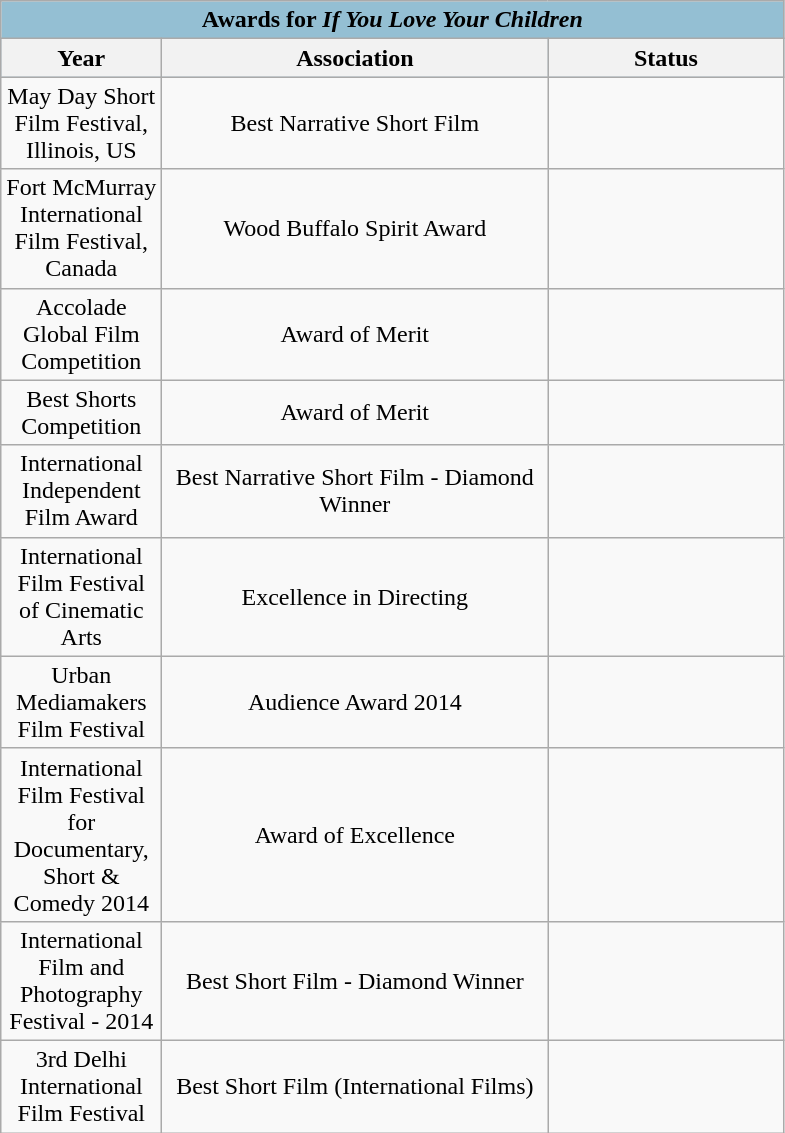<table class="wikitable" style="text-align: center">
<tr ---- bgcolor="#94bfd3">
<td colspan=4 align=center><strong>Awards for <em>If You Love Your Children<strong><em></td>
</tr>
<tr ---- bgcolor="#94bfd3">
<th width="100"></strong>Year<strong></th>
<th width="250"></strong>Association<strong></th>
<th width="150"></strong>Status<strong></th>
</tr>
<tr>
<td>May Day Short Film Festival, Illinois, US</td>
<td>Best Narrative Short Film</td>
<td></td>
</tr>
<tr>
<td>Fort McMurray International Film Festival, Canada</td>
<td>Wood Buffalo Spirit Award</td>
<td></td>
</tr>
<tr>
<td>Accolade Global Film Competition</td>
<td>Award of Merit</td>
<td></td>
</tr>
<tr>
<td>Best Shorts Competition</td>
<td>Award of Merit</td>
<td></td>
</tr>
<tr>
<td>International Independent Film Award</td>
<td>Best Narrative Short Film - Diamond Winner</td>
<td></td>
</tr>
<tr>
<td>International Film Festival of Cinematic Arts</td>
<td>Excellence in Directing</td>
<td></td>
</tr>
<tr>
<td>Urban Mediamakers Film Festival</td>
<td>Audience Award 2014</td>
<td></td>
</tr>
<tr>
<td>International Film Festival for Documentary, Short & Comedy 2014</td>
<td>Award of Excellence</td>
<td></td>
</tr>
<tr>
<td>International Film and Photography Festival - 2014</td>
<td>Best Short Film - Diamond Winner</td>
<td></td>
</tr>
<tr>
<td>3rd Delhi International Film Festival</td>
<td>Best Short Film (International Films)</td>
<td></td>
</tr>
</table>
